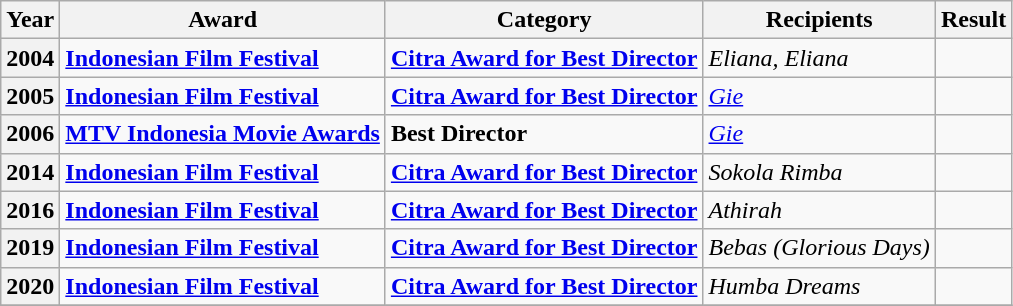<table class="wikitable sortable">
<tr>
<th>Year</th>
<th>Award</th>
<th>Category</th>
<th>Recipients</th>
<th>Result</th>
</tr>
<tr>
<th>2004</th>
<td><strong><a href='#'>Indonesian Film Festival</a></strong></td>
<td><strong><a href='#'>Citra Award for Best Director</a></strong></td>
<td><em>Eliana, Eliana</em></td>
<td></td>
</tr>
<tr>
<th>2005</th>
<td><strong><a href='#'>Indonesian Film Festival</a></strong></td>
<td><strong><a href='#'>Citra Award for Best Director</a></strong></td>
<td><em><a href='#'>Gie</a></em></td>
<td></td>
</tr>
<tr>
<th>2006</th>
<td><strong><a href='#'>MTV Indonesia Movie Awards</a></strong></td>
<td><strong>Best Director</strong></td>
<td><em><a href='#'>Gie</a></em></td>
<td></td>
</tr>
<tr>
<th>2014</th>
<td><strong><a href='#'>Indonesian Film Festival</a></strong></td>
<td><strong><a href='#'>Citra Award for Best Director</a></strong></td>
<td><em>Sokola Rimba</em></td>
<td></td>
</tr>
<tr>
<th>2016</th>
<td><strong><a href='#'>Indonesian Film Festival</a></strong></td>
<td><strong><a href='#'>Citra Award for Best Director</a></strong></td>
<td><em>Athirah</em></td>
<td></td>
</tr>
<tr>
<th>2019</th>
<td><strong><a href='#'>Indonesian Film Festival</a></strong></td>
<td><strong><a href='#'>Citra Award for Best Director</a></strong></td>
<td><em>Bebas (Glorious Days)</em></td>
<td></td>
</tr>
<tr>
<th>2020</th>
<td><strong><a href='#'>Indonesian Film Festival</a></strong></td>
<td><strong><a href='#'>Citra Award for Best Director</a></strong></td>
<td><em>Humba Dreams</em></td>
<td></td>
</tr>
<tr>
</tr>
</table>
